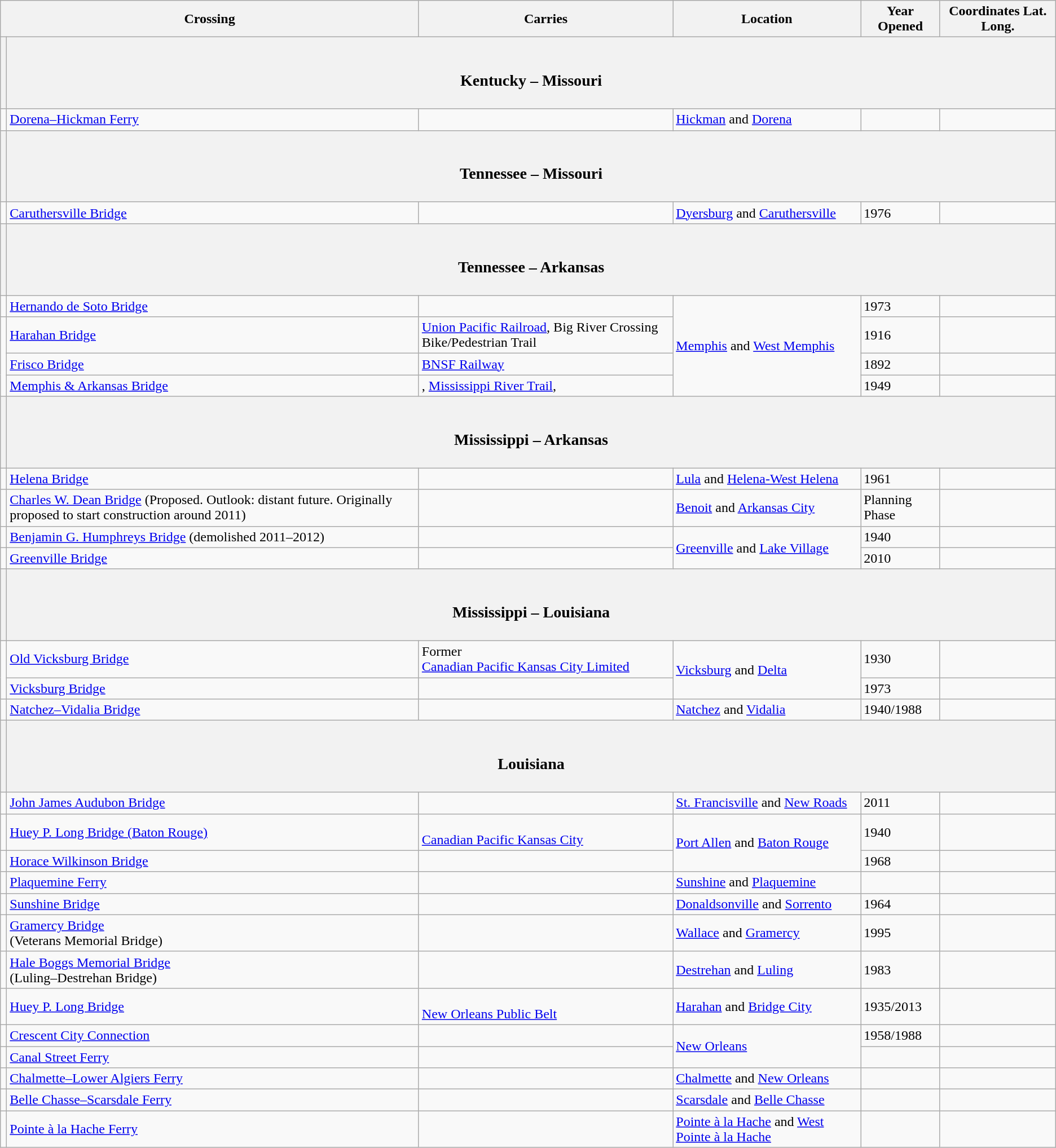<table class=wikitable>
<tr>
<th colspan="2">Crossing</th>
<th>Carries</th>
<th>Location</th>
<th>Year Opened</th>
<th>Coordinates Lat. Long.</th>
</tr>
<tr>
<th></th>
<th colspan=5><br><h3>Kentucky – Missouri</h3></th>
</tr>
<tr>
<td></td>
<td><a href='#'>Dorena–Hickman Ferry</a></td>
<td></td>
<td><a href='#'>Hickman</a> and <a href='#'>Dorena</a></td>
<td></td>
<td></td>
</tr>
<tr>
<th></th>
<th colspan=5><br><h3>Tennessee – Missouri</h3></th>
</tr>
<tr>
<td></td>
<td><a href='#'>Caruthersville Bridge</a></td>
<td></td>
<td><a href='#'>Dyersburg</a> and <a href='#'>Caruthersville</a></td>
<td>1976</td>
<td></td>
</tr>
<tr>
<th></th>
<th colspan=5><br><h3>Tennessee – Arkansas</h3></th>
</tr>
<tr>
<td></td>
<td><a href='#'>Hernando de Soto Bridge</a></td>
<td></td>
<td rowspan=4><a href='#'>Memphis</a> and <a href='#'>West Memphis</a></td>
<td>1973</td>
<td></td>
</tr>
<tr>
<td rowspan="3"></td>
<td><a href='#'>Harahan Bridge</a></td>
<td><a href='#'>Union Pacific Railroad</a>, Big River Crossing Bike/Pedestrian Trail</td>
<td>1916</td>
<td></td>
</tr>
<tr>
<td><a href='#'>Frisco Bridge</a></td>
<td><a href='#'>BNSF Railway</a></td>
<td>1892</td>
<td></td>
</tr>
<tr>
<td><a href='#'>Memphis & Arkansas Bridge</a></td>
<td>, <a href='#'>Mississippi River Trail</a>,<br></td>
<td>1949</td>
<td></td>
</tr>
<tr>
<th></th>
<th colspan=5><br><h3>Mississippi – Arkansas</h3></th>
</tr>
<tr>
<td></td>
<td><a href='#'>Helena Bridge</a></td>
<td></td>
<td><a href='#'>Lula</a> and <a href='#'>Helena-West Helena</a></td>
<td>1961</td>
<td></td>
</tr>
<tr>
<td></td>
<td><a href='#'>Charles W. Dean Bridge</a> (Proposed. Outlook: distant future. Originally proposed to start construction around 2011)</td>
<td></td>
<td><a href='#'>Benoit</a> and <a href='#'>Arkansas City</a></td>
<td>Planning Phase</td>
<td></td>
</tr>
<tr>
<td></td>
<td><a href='#'>Benjamin G. Humphreys Bridge</a> (demolished 2011–2012)</td>
<td></td>
<td rowspan=2><a href='#'>Greenville</a> and <a href='#'>Lake Village</a></td>
<td>1940</td>
<td></td>
</tr>
<tr>
<td></td>
<td><a href='#'>Greenville Bridge</a></td>
<td></td>
<td>2010</td>
<td></td>
</tr>
<tr>
<th></th>
<th colspan=5><br><h3>Mississippi – Louisiana</h3></th>
</tr>
<tr>
<td rowspan="2"></td>
<td><a href='#'>Old Vicksburg Bridge</a></td>
<td>Former <br><a href='#'>Canadian Pacific Kansas City Limited</a></td>
<td rowspan=2><a href='#'>Vicksburg</a> and <a href='#'>Delta</a></td>
<td>1930</td>
<td></td>
</tr>
<tr>
<td><a href='#'>Vicksburg Bridge</a></td>
<td></td>
<td>1973</td>
<td></td>
</tr>
<tr>
<td></td>
<td><a href='#'>Natchez–Vidalia Bridge</a></td>
<td></td>
<td><a href='#'>Natchez</a> and <a href='#'>Vidalia</a></td>
<td>1940/1988</td>
<td></td>
</tr>
<tr>
<th></th>
<th colspan=5><br><h3>Louisiana</h3></th>
</tr>
<tr>
<td></td>
<td><a href='#'>John James Audubon Bridge</a></td>
<td></td>
<td><a href='#'>St. Francisville</a> and <a href='#'>New Roads</a></td>
<td>2011</td>
<td></td>
</tr>
<tr>
<td></td>
<td><a href='#'>Huey P. Long Bridge (Baton Rouge)</a></td>
<td><br><a href='#'>Canadian Pacific Kansas City</a></td>
<td rowspan=2><a href='#'>Port Allen</a> and <a href='#'>Baton Rouge</a></td>
<td>1940</td>
<td></td>
</tr>
<tr>
<td></td>
<td><a href='#'>Horace Wilkinson Bridge</a></td>
<td></td>
<td>1968</td>
<td></td>
</tr>
<tr>
<td></td>
<td><a href='#'>Plaquemine Ferry</a></td>
<td></td>
<td><a href='#'>Sunshine</a> and <a href='#'>Plaquemine</a></td>
<td></td>
<td></td>
</tr>
<tr>
<td></td>
<td><a href='#'>Sunshine Bridge</a></td>
<td></td>
<td><a href='#'>Donaldsonville</a> and <a href='#'>Sorrento</a></td>
<td>1964</td>
<td></td>
</tr>
<tr>
<td></td>
<td><a href='#'>Gramercy Bridge</a><br>(Veterans Memorial Bridge)</td>
<td></td>
<td><a href='#'>Wallace</a> and <a href='#'>Gramercy</a></td>
<td>1995</td>
<td></td>
</tr>
<tr>
<td></td>
<td><a href='#'>Hale Boggs Memorial Bridge</a><br>(Luling–Destrehan Bridge)</td>
<td></td>
<td><a href='#'>Destrehan</a> and <a href='#'>Luling</a></td>
<td>1983</td>
<td></td>
</tr>
<tr>
<td></td>
<td><a href='#'>Huey P. Long Bridge</a></td>
<td><br><a href='#'>New Orleans Public Belt</a></td>
<td><a href='#'>Harahan</a> and <a href='#'>Bridge City</a></td>
<td>1935/2013</td>
<td></td>
</tr>
<tr>
<td></td>
<td><a href='#'>Crescent City Connection</a></td>
<td></td>
<td rowspan=2><a href='#'>New Orleans</a></td>
<td>1958/1988</td>
<td></td>
</tr>
<tr>
<td></td>
<td><a href='#'>Canal Street Ferry</a></td>
<td></td>
<td></td>
<td></td>
</tr>
<tr>
<td></td>
<td><a href='#'>Chalmette–Lower Algiers Ferry</a></td>
<td></td>
<td><a href='#'>Chalmette</a> and <a href='#'>New Orleans</a></td>
<td></td>
<td></td>
</tr>
<tr>
<td></td>
<td><a href='#'>Belle Chasse–Scarsdale Ferry</a></td>
<td></td>
<td><a href='#'>Scarsdale</a> and <a href='#'>Belle Chasse</a></td>
<td></td>
<td></td>
</tr>
<tr>
<td></td>
<td><a href='#'>Pointe à la Hache Ferry</a></td>
<td></td>
<td><a href='#'>Pointe à la Hache</a> and <a href='#'>West Pointe à la Hache</a></td>
<td></td>
<td></td>
</tr>
</table>
